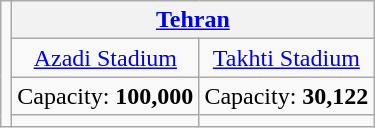<table class="wikitable" style="text-align:center">
<tr>
<td rowspan="4"></td>
<th colspan=2><a href='#'>Tehran</a></th>
</tr>
<tr>
<td><a href='#'>Azadi Stadium</a></td>
<td><a href='#'>Takhti Stadium</a></td>
</tr>
<tr>
<td>Capacity: <strong>100,000</strong></td>
<td>Capacity: <strong>30,122</strong></td>
</tr>
<tr>
<td></td>
<td></td>
</tr>
</table>
